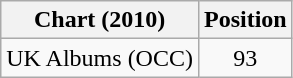<table class="wikitable">
<tr>
<th>Chart (2010)</th>
<th>Position</th>
</tr>
<tr>
<td>UK Albums (OCC)</td>
<td align="center">93</td>
</tr>
</table>
